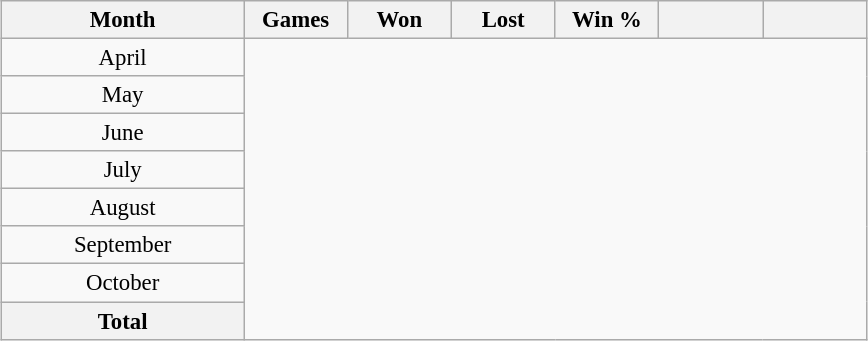<table class="wikitable" style="margin:1em auto; font-size:95%; text-align:center; width:38em;">
<tr>
<th width="28%">Month</th>
<th width="12%">Games</th>
<th width="12%">Won</th>
<th width="12%">Lost</th>
<th width="12%">Win %</th>
<th width="12%"></th>
<th width="12%"></th>
</tr>
<tr>
<td>April</td>
</tr>
<tr>
<td>May</td>
</tr>
<tr>
<td>June</td>
</tr>
<tr>
<td>July</td>
</tr>
<tr>
<td>August</td>
</tr>
<tr>
<td>September</td>
</tr>
<tr>
<td>October</td>
</tr>
<tr>
<th>Total</th>
</tr>
</table>
